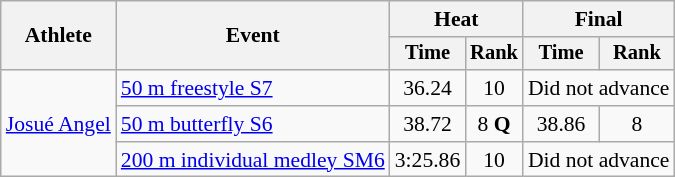<table class=wikitable style=font-size:90%;text-align:center>
<tr>
<th rowspan=2>Athlete</th>
<th rowspan=2>Event</th>
<th colspan=2>Heat</th>
<th colspan=2>Final</th>
</tr>
<tr style=font-size:95%>
<th>Time</th>
<th>Rank</th>
<th>Time</th>
<th>Rank</th>
</tr>
<tr align=center>
<td align=left rowspan=3><a href='#'>Josué Angel</a></td>
<td align=left><a href='#'>50 m freestyle S7</a></td>
<td>36.24</td>
<td>10</td>
<td colspan=2>Did not advance</td>
</tr>
<tr align=center>
<td align=left><a href='#'>50 m butterfly S6</a></td>
<td>38.72</td>
<td>8 <strong>Q</strong></td>
<td>38.86</td>
<td>8</td>
</tr>
<tr align=center>
<td align=left><a href='#'>200 m individual medley SM6</a></td>
<td>3:25.86</td>
<td>10</td>
<td colspan=2>Did not advance</td>
</tr>
</table>
